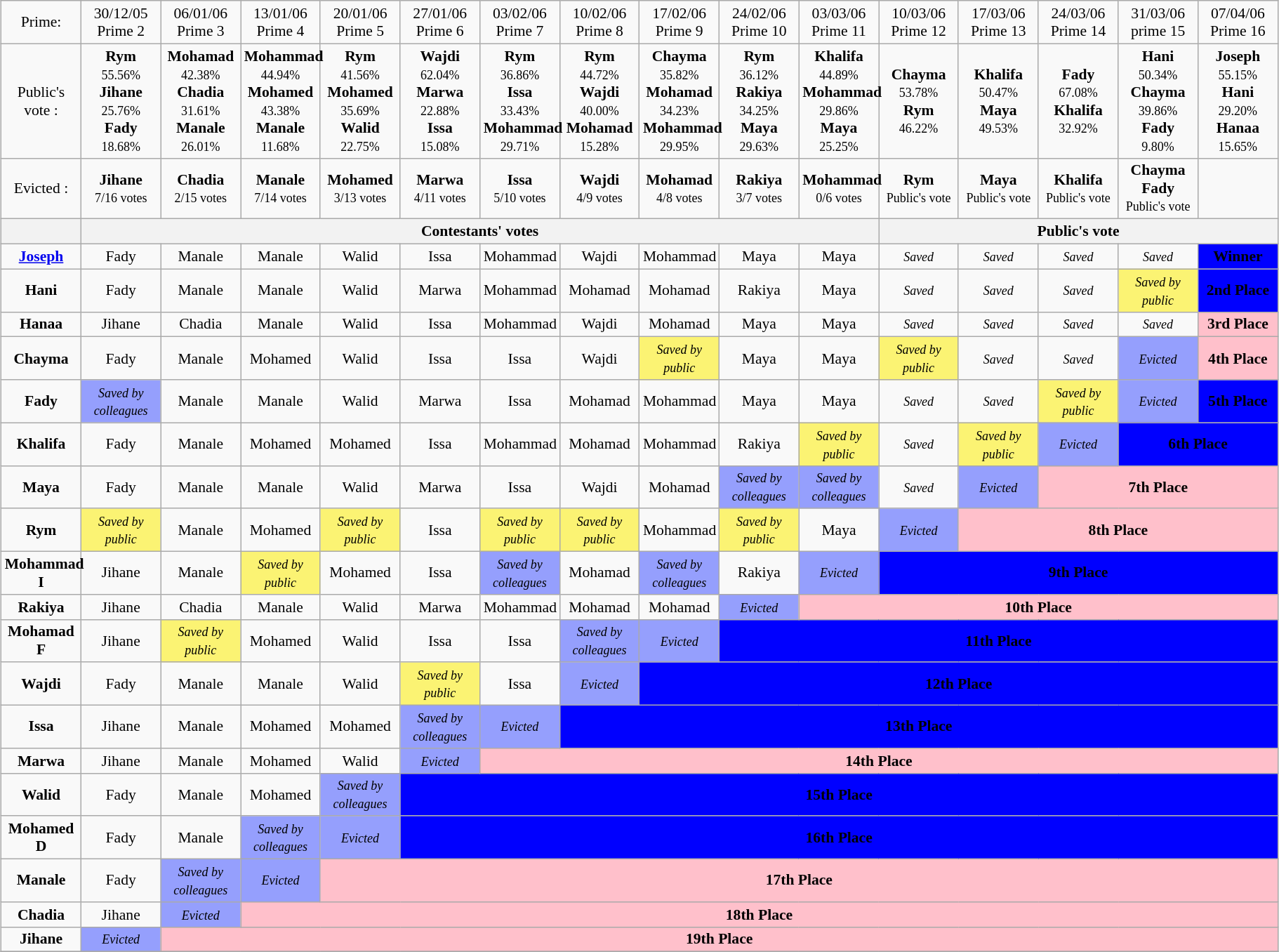<table class="wikitable" style="font-size:90%; text-align:center; width: 96%; margin-left: auto;table-layout:fixed; margin-right: auto;">
<tr>
<td>Prime:</td>
<td align="center">30/12/05 Prime 2</td>
<td align="center">06/01/06 Prime 3</td>
<td align="center">13/01/06 Prime 4</td>
<td align="center">20/01/06 Prime 5</td>
<td align="center">27/01/06 Prime 6</td>
<td align="center">03/02/06 Prime 7</td>
<td align="center">10/02/06 Prime 8</td>
<td align="center">17/02/06 Prime 9</td>
<td align="center">24/02/06 Prime 10</td>
<td align="center">03/03/06 Prime 11</td>
<td align="center">10/03/06 Prime 12</td>
<td align="center">17/03/06 Prime 13</td>
<td align="center">24/03/06 Prime 14</td>
<td align="center">31/03/06 prime 15</td>
<td align="center">07/04/06 Prime 16</td>
</tr>
<tr>
<td>Public's vote :</td>
<td><strong>Rym</strong> <br> <small>55.56%</small> <br> <strong>Jihane</strong> <br> <small>25.76%</small> <br> <strong>Fady</strong> <br> <small>18.68%</small></td>
<td><strong>Mohamad</strong> <br> <small>42.38%</small> <br> <strong>Chadia</strong> <br> <small>31.61%</small> <br> <strong>Manale</strong> <br> <small>26.01%</small></td>
<td><strong>Mohammad</strong> <br> <small>44.94%</small> <br> <strong>Mohamed</strong> <br> <small>43.38%</small> <br> <strong>Manale</strong> <br> <small>11.68%</small></td>
<td><strong>Rym</strong> <br> <small>41.56%</small> <br> <strong>Mohamed</strong> <br> <small>35.69%</small> <br> <strong>Walid</strong> <br> <small>22.75%</small></td>
<td><strong>Wajdi</strong> <br> <small>62.04%</small> <br> <strong>Marwa</strong> <br> <small>22.88%</small> <br> <strong>Issa</strong> <br> <small>15.08%</small></td>
<td><strong>Rym</strong> <br> <small>36.86%</small> <br> <strong>Issa</strong> <br> <small>33.43%</small> <br> <strong>Mohammad</strong> <br> <small>29.71%</small></td>
<td><strong>Rym</strong> <br> <small>44.72%</small> <br> <strong>Wajdi</strong> <br> <small>40.00%</small> <br> <strong>Mohamad</strong> <br> <small>15.28%</small></td>
<td><strong>Chayma</strong> <br> <small>35.82%</small> <br> <strong>Mohamad</strong> <br> <small>34.23%</small> <br> <strong>Mohammad</strong> <br> <small>29.95%</small></td>
<td><strong>Rym</strong> <br> <small>36.12%</small> <br> <strong>Rakiya</strong> <br> <small>34.25%</small> <br> <strong>Maya</strong> <br> <small>29.63%</small></td>
<td><strong>Khalifa</strong> <br> <small>44.89%</small> <br> <strong>Mohammad</strong> <br> <small>29.86%</small> <br> <strong>Maya</strong> <br> <small>25.25%</small></td>
<td><strong>Chayma</strong> <br> <small>53.78%</small> <br> <strong>Rym</strong> <br> <small>46.22%</small></td>
<td><strong>Khalifa</strong> <br> <small>50.47%</small> <br> <strong>Maya</strong> <br> <small>49.53%</small></td>
<td><strong>Fady</strong> <br> <small>67.08%</small> <br> <strong>Khalifa</strong> <br> <small>32.92%</small></td>
<td><strong>Hani</strong> <br> <small>50.34%</small> <br> <strong>Chayma</strong> <br> <small>39.86%</small> <br> <strong>Fady</strong> <br> <small>9.80%</small></td>
<td><strong>Joseph</strong> <br> <small>55.15%</small> <br> <strong>Hani</strong> <br> <small>29.20%</small> <br> <strong>Hanaa</strong> <br> <small>15.65%</small></td>
</tr>
<tr>
<td>Evicted :</td>
<td><strong>Jihane</strong><br><small>7/16 votes</small></td>
<td><strong>Chadia</strong><br><small>2/15 votes</small></td>
<td><strong>Manale</strong><br><small>7/14 votes</small></td>
<td><strong>Mohamed</strong><br><small>3/13 votes</small></td>
<td><strong>Marwa</strong><br><small>4/11 votes</small></td>
<td><strong>Issa</strong><br><small>5/10 votes</small></td>
<td><strong>Wajdi</strong><br><small>4/9 votes</small></td>
<td><strong>Mohamad</strong><br><small>4/8 votes</small></td>
<td><strong>Rakiya</strong><br><small>3/7 votes</small></td>
<td><strong>Mohammad</strong><br><small>0/6 votes</small></td>
<td><strong>Rym</strong><br><small>Public's vote</small></td>
<td><strong>Maya</strong><br><small>Public's vote</small></td>
<td><strong>Khalifa</strong><br><small>Public's vote</small></td>
<td><strong>Chayma<br>Fady</strong><br><small>Public's vote</small></td>
<td></td>
</tr>
<tr>
<th></th>
<th colspan="10" align="center">Contestants' votes</th>
<th colspan="5" align="center">Public's vote</th>
</tr>
<tr>
<td><strong><a href='#'>Joseph</a></strong></td>
<td>Fady</td>
<td>Manale</td>
<td>Manale</td>
<td>Walid</td>
<td>Issa</td>
<td>Mohammad</td>
<td>Wajdi</td>
<td>Mohammad</td>
<td>Maya</td>
<td>Maya</td>
<td><small><em>Saved</em></small></td>
<td><small><em>Saved</em></small></td>
<td><small><em>Saved</em></small></td>
<td><small><em>Saved</em></small></td>
<td bgcolor="blue" colspan="1"><strong>Winner</strong></td>
</tr>
<tr>
<td><strong>Hani</strong></td>
<td>Fady</td>
<td>Manale</td>
<td>Manale</td>
<td>Walid</td>
<td>Marwa</td>
<td>Mohammad</td>
<td>Mohamad</td>
<td>Mohamad</td>
<td>Rakiya</td>
<td>Maya</td>
<td><small><em>Saved</em></small></td>
<td><small><em>Saved</em></small></td>
<td><small><em>Saved</em></small></td>
<td style="background:#FBF373"><small><em>Saved by public</em></small></td>
<td bgcolor="blue" colspan="1"><strong>2nd Place</strong></td>
</tr>
<tr>
<td><strong>Hanaa</strong></td>
<td>Jihane</td>
<td>Chadia</td>
<td>Manale</td>
<td>Walid</td>
<td>Issa</td>
<td>Mohammad</td>
<td>Wajdi</td>
<td>Mohamad</td>
<td>Maya</td>
<td>Maya</td>
<td><small><em>Saved</em></small></td>
<td><small><em>Saved</em></small></td>
<td><small><em>Saved</em></small></td>
<td><small><em>Saved</em></small></td>
<td bgcolor="pink" colspan="1"><strong>3rd Place</strong></td>
</tr>
<tr>
<td><strong>Chayma</strong></td>
<td>Fady</td>
<td>Manale</td>
<td>Mohamed</td>
<td>Walid</td>
<td>Issa</td>
<td>Issa</td>
<td>Wajdi</td>
<td style="background:#FBF373"><small><em>Saved by public</em></small></td>
<td>Maya</td>
<td>Maya</td>
<td style="background:#FBF373"><small><em>Saved by public</em></small></td>
<td><small><em>Saved</em></small></td>
<td><small><em>Saved</em></small></td>
<td style="background:#959FFD"><small><em>Evicted</em></small></td>
<td bgcolor="pink" colspan="1"><strong>4th Place</strong></td>
</tr>
<tr>
<td><strong>Fady</strong></td>
<td style="background:#959FFD"><small><em>Saved by colleagues</em></small></td>
<td>Manale</td>
<td>Manale</td>
<td>Walid</td>
<td>Marwa</td>
<td>Issa</td>
<td>Mohamad</td>
<td>Mohammad</td>
<td>Maya</td>
<td>Maya</td>
<td><small><em>Saved</em></small></td>
<td><small><em>Saved</em></small></td>
<td style="background:#FBF373"><small><em>Saved by public</em></small></td>
<td style="background:#959FFD"><small><em>Evicted</em></small></td>
<td bgcolor="blue" colspan="1"><strong>5th Place</strong></td>
</tr>
<tr>
<td><strong>Khalifa</strong></td>
<td>Fady</td>
<td>Manale</td>
<td>Mohamed</td>
<td>Mohamed</td>
<td>Issa</td>
<td>Mohammad</td>
<td>Mohamad</td>
<td>Mohammad</td>
<td>Rakiya</td>
<td style="background:#FBF373"><small><em>Saved by public</em></small></td>
<td><small><em>Saved</em></small></td>
<td style="background:#FBF373"><small><em>Saved by public</em></small></td>
<td style="background:#959FFD"><small><em>Evicted</em></small></td>
<td bgcolor="blue" colspan="2"><strong>6th Place</strong></td>
</tr>
<tr>
<td><strong>Maya</strong></td>
<td>Fady</td>
<td>Manale</td>
<td>Manale</td>
<td>Walid</td>
<td>Marwa</td>
<td>Issa</td>
<td>Wajdi</td>
<td>Mohamad</td>
<td style="background:#959FFD"><small><em>Saved by colleagues</em></small></td>
<td style="background:#959FFD"><small><em>Saved by colleagues</em></small></td>
<td><small><em>Saved</em></small></td>
<td style="background:#959FFD"><small><em>Evicted</em></small></td>
<td bgcolor="pink" colspan="3"><strong>7th Place</strong></td>
</tr>
<tr>
<td><strong>Rym</strong></td>
<td style="background:#FBF373"><small><em>Saved by public</em></small></td>
<td>Manale</td>
<td>Mohamed</td>
<td style="background:#FBF373"><small><em>Saved by public</em></small></td>
<td>Issa</td>
<td style="background:#FBF373"><small><em>Saved by public</em></small></td>
<td style="background:#FBF373"><small><em>Saved by public</em></small></td>
<td>Mohammad</td>
<td style="background:#FBF373"><small><em>Saved by public</em></small></td>
<td>Maya</td>
<td style="background:#959FFD"><small><em>Evicted</em></small></td>
<td bgcolor="pink" colspan="4"><strong>8th Place</strong></td>
</tr>
<tr>
<td><strong>Mohammad I</strong></td>
<td>Jihane</td>
<td>Manale</td>
<td style="background:#FBF373"><small><em>Saved by public</em></small></td>
<td>Mohamed</td>
<td>Issa</td>
<td style="background:#959FFD"><small><em>Saved by colleagues</em></small></td>
<td>Mohamad</td>
<td style="background:#959FFD"><small><em>Saved by colleagues</em></small></td>
<td>Rakiya</td>
<td style="background:#959FFD"><small><em>Evicted</em></small></td>
<td bgcolor="blue" colspan="5"><strong>9th Place</strong></td>
</tr>
<tr>
<td><strong>Rakiya</strong></td>
<td>Jihane</td>
<td>Chadia</td>
<td>Manale</td>
<td>Walid</td>
<td>Marwa</td>
<td>Mohammad</td>
<td>Mohamad</td>
<td>Mohamad</td>
<td style="background:#959FFD"><small><em>Evicted</em></small></td>
<td bgcolor="pink" colspan="6"><strong>10th Place</strong></td>
</tr>
<tr>
<td><strong>Mohamad F</strong></td>
<td>Jihane</td>
<td style="background:#FBF373"><small><em>Saved by public</em></small></td>
<td>Mohamed</td>
<td>Walid</td>
<td>Issa</td>
<td>Issa</td>
<td style="background:#959FFD"><small><em>Saved by colleagues</em></small></td>
<td style="background:#959FFD"><small><em>Evicted</em></small></td>
<td bgcolor="blue" colspan="7"><strong>11th Place</strong></td>
</tr>
<tr>
<td><strong>Wajdi</strong></td>
<td>Fady</td>
<td>Manale</td>
<td>Manale</td>
<td>Walid</td>
<td style="background:#FBF373"><small><em>Saved by public</em></small></td>
<td>Issa</td>
<td style="background:#959FFD"><small><em>Evicted</em></small></td>
<td bgcolor="blue" colspan="8"><strong>12th Place</strong></td>
</tr>
<tr>
<td><strong>Issa</strong></td>
<td>Jihane</td>
<td>Manale</td>
<td>Mohamed</td>
<td>Mohamed</td>
<td style="background:#959FFD"><small><em>Saved by colleagues</em></small></td>
<td style="background:#959FFD"><small><em>Evicted</em></small></td>
<td bgcolor="blue" colspan="9"><strong>13th Place</strong></td>
</tr>
<tr>
<td><strong>Marwa</strong></td>
<td>Jihane</td>
<td>Manale</td>
<td>Mohamed</td>
<td>Walid</td>
<td style="background:#959FFD"><small><em>Evicted</em></small></td>
<td bgcolor="pink" colspan="10"><strong>14th Place</strong></td>
</tr>
<tr>
<td><strong>Walid</strong></td>
<td>Fady</td>
<td>Manale</td>
<td>Mohamed</td>
<td style="background:#959FFD"><small><em>Saved by colleagues</em></small></td>
<td bgcolor="blue" colspan="11"><strong>15th Place</strong></td>
</tr>
<tr>
<td><strong>Mohamed D</strong></td>
<td>Fady</td>
<td>Manale</td>
<td style="background:#959FFD"><small><em>Saved by colleagues</em></small></td>
<td style="background:#959FFD"><small><em>Evicted</em></small></td>
<td bgcolor="blue" colspan="11"><strong>16th Place</strong></td>
</tr>
<tr>
<td><strong>Manale</strong></td>
<td>Fady</td>
<td style="background:#959FFD"><small><em>Saved by colleagues</em></small></td>
<td style="background:#959FFD"><small><em>Evicted</em></small></td>
<td bgcolor="pink" colspan="12"><strong>17th Place</strong></td>
</tr>
<tr>
<td><strong>Chadia</strong></td>
<td>Jihane</td>
<td style="background:#959FFD"><small><em>Evicted</em></small></td>
<td bgcolor="pink" colspan="13"><strong>18th Place</strong></td>
</tr>
<tr>
<td><strong>Jihane</strong></td>
<td style="background:#959FFD"><small><em>Evicted</em></small></td>
<td bgcolor="pink" colspan="14"><strong>19th Place</strong></td>
</tr>
<tr>
</tr>
</table>
